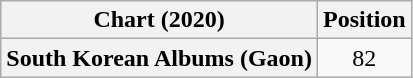<table class="wikitable plainrowheaders" style="text-align:center">
<tr>
<th scope="col">Chart (2020)</th>
<th scope="col">Position</th>
</tr>
<tr>
<th scope="row">South Korean Albums (Gaon)</th>
<td>82</td>
</tr>
</table>
